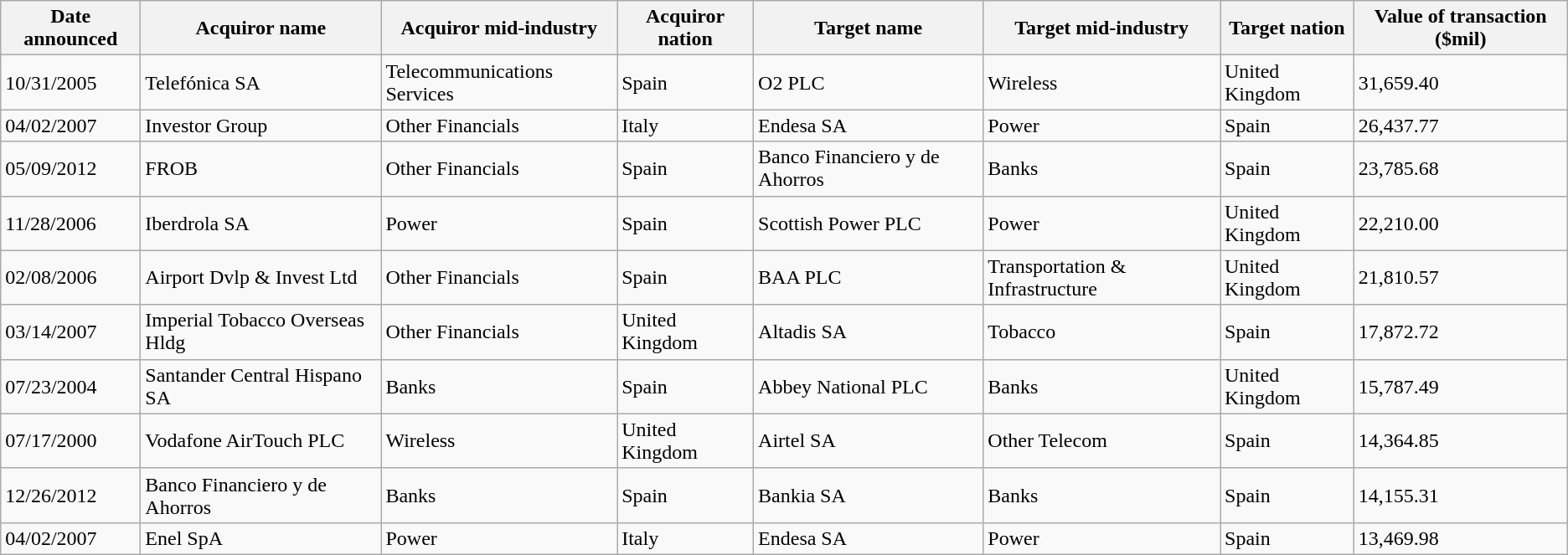<table class="wikitable">
<tr>
<th>Date announced</th>
<th>Acquiror name</th>
<th>Acquiror mid-industry</th>
<th>Acquiror nation</th>
<th>Target name</th>
<th>Target mid-industry</th>
<th>Target nation</th>
<th>Value of transaction ($mil)</th>
</tr>
<tr>
<td>10/31/2005</td>
<td>Telefónica SA</td>
<td>Telecommunications Services</td>
<td>Spain</td>
<td>O2 PLC</td>
<td>Wireless</td>
<td>United Kingdom</td>
<td>31,659.40</td>
</tr>
<tr>
<td>04/02/2007</td>
<td>Investor Group</td>
<td>Other Financials</td>
<td>Italy</td>
<td>Endesa SA</td>
<td>Power</td>
<td>Spain</td>
<td>26,437.77</td>
</tr>
<tr>
<td>05/09/2012</td>
<td>FROB</td>
<td>Other Financials</td>
<td>Spain</td>
<td>Banco Financiero y de Ahorros</td>
<td>Banks</td>
<td>Spain</td>
<td>23,785.68</td>
</tr>
<tr>
<td>11/28/2006</td>
<td>Iberdrola SA</td>
<td>Power</td>
<td>Spain</td>
<td>Scottish Power PLC</td>
<td>Power</td>
<td>United Kingdom</td>
<td>22,210.00</td>
</tr>
<tr>
<td>02/08/2006</td>
<td>Airport Dvlp & Invest Ltd</td>
<td>Other Financials</td>
<td>Spain</td>
<td>BAA PLC</td>
<td>Transportation & Infrastructure</td>
<td>United Kingdom</td>
<td>21,810.57</td>
</tr>
<tr>
<td>03/14/2007</td>
<td>Imperial Tobacco Overseas Hldg</td>
<td>Other Financials</td>
<td>United Kingdom</td>
<td>Altadis SA</td>
<td>Tobacco</td>
<td>Spain</td>
<td>17,872.72</td>
</tr>
<tr>
<td>07/23/2004</td>
<td>Santander Central Hispano SA</td>
<td>Banks</td>
<td>Spain</td>
<td>Abbey National PLC</td>
<td>Banks</td>
<td>United Kingdom</td>
<td>15,787.49</td>
</tr>
<tr>
<td>07/17/2000</td>
<td>Vodafone AirTouch PLC</td>
<td>Wireless</td>
<td>United Kingdom</td>
<td>Airtel SA</td>
<td>Other Telecom</td>
<td>Spain</td>
<td>14,364.85</td>
</tr>
<tr>
<td>12/26/2012</td>
<td>Banco Financiero y de Ahorros</td>
<td>Banks</td>
<td>Spain</td>
<td>Bankia SA</td>
<td>Banks</td>
<td>Spain</td>
<td>14,155.31</td>
</tr>
<tr>
<td>04/02/2007</td>
<td>Enel SpA</td>
<td>Power</td>
<td>Italy</td>
<td>Endesa SA</td>
<td>Power</td>
<td>Spain</td>
<td>13,469.98</td>
</tr>
</table>
